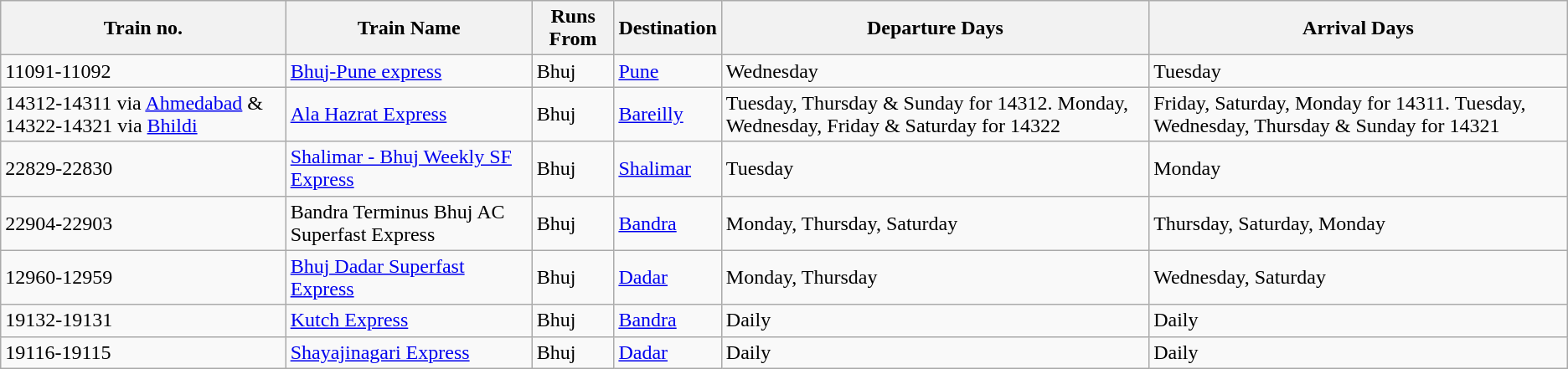<table class="wikitable sortable">
<tr>
<th>Train no.</th>
<th>Train Name</th>
<th>Runs From</th>
<th>Destination</th>
<th>Departure Days</th>
<th>Arrival Days</th>
</tr>
<tr>
<td>11091-11092</td>
<td><a href='#'>Bhuj-Pune express</a></td>
<td>Bhuj</td>
<td><a href='#'>Pune</a></td>
<td>Wednesday</td>
<td>Tuesday</td>
</tr>
<tr>
<td>14312-14311 via <a href='#'>Ahmedabad</a> & 14322-14321 via <a href='#'>Bhildi</a></td>
<td><a href='#'>Ala Hazrat Express</a></td>
<td>Bhuj</td>
<td><a href='#'>Bareilly</a></td>
<td>Tuesday, Thursday & Sunday for 14312. Monday, Wednesday, Friday & Saturday for 14322</td>
<td>Friday, Saturday, Monday for 14311. Tuesday, Wednesday, Thursday & Sunday for 14321</td>
</tr>
<tr>
<td>22829-22830</td>
<td><a href='#'>Shalimar - Bhuj Weekly SF Express</a></td>
<td>Bhuj</td>
<td><a href='#'>Shalimar</a></td>
<td>Tuesday</td>
<td>Monday</td>
</tr>
<tr>
<td>22904-22903</td>
<td>Bandra Terminus Bhuj AC Superfast Express</td>
<td>Bhuj</td>
<td><a href='#'>Bandra</a></td>
<td>Monday, Thursday, Saturday</td>
<td>Thursday, Saturday, Monday</td>
</tr>
<tr>
<td>12960-12959</td>
<td><a href='#'>Bhuj Dadar Superfast Express</a></td>
<td>Bhuj</td>
<td><a href='#'>Dadar</a></td>
<td>Monday, Thursday</td>
<td>Wednesday, Saturday</td>
</tr>
<tr>
<td>19132-19131</td>
<td><a href='#'>Kutch Express</a></td>
<td>Bhuj</td>
<td><a href='#'>Bandra</a></td>
<td>Daily</td>
<td>Daily</td>
</tr>
<tr>
<td>19116-19115</td>
<td><a href='#'>Shayajinagari Express</a></td>
<td>Bhuj</td>
<td><a href='#'>Dadar</a></td>
<td>Daily</td>
<td>Daily</td>
</tr>
</table>
